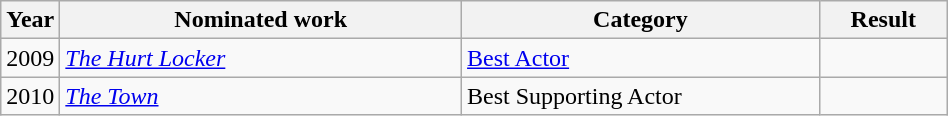<table class="wikitable sortable" width="50%">
<tr>
<th width="1%">Year</th>
<th width="45%">Nominated work</th>
<th width="40%">Category</th>
<th width="14%">Result</th>
</tr>
<tr>
<td>2009</td>
<td><em><a href='#'>The Hurt Locker</a></em></td>
<td><a href='#'>Best Actor</a></td>
<td></td>
</tr>
<tr>
<td>2010</td>
<td><em><a href='#'>The Town</a></em></td>
<td>Best Supporting Actor</td>
<td></td>
</tr>
</table>
